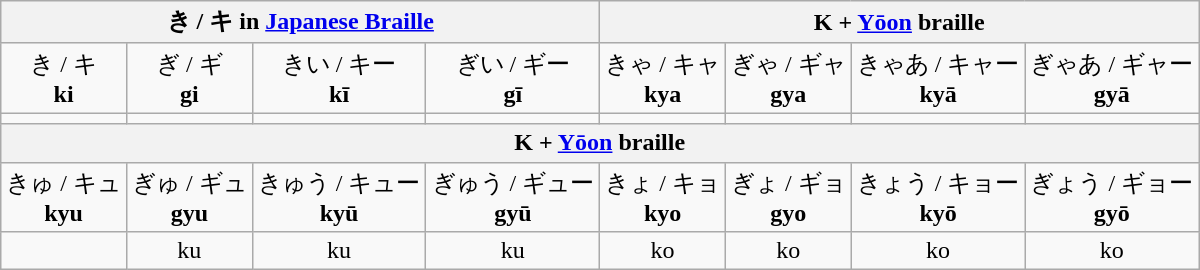<table class="wikitable nowrap" style="text-align:center">
<tr>
<th colspan=4>き / キ in <a href='#'>Japanese Braille</a></th>
<th colspan=4>K + <a href='#'>Yōon</a> braille</th>
</tr>
<tr>
<td>き / キ <br><strong>ki</strong></td>
<td>ぎ / ギ <br><strong>gi</strong></td>
<td>きい / キー <br><strong>kī</strong></td>
<td>ぎい / ギー <br><strong>gī</strong></td>
<td>きゃ / キャ <br><strong>kya</strong></td>
<td>ぎゃ / ギャ <br><strong>gya</strong></td>
<td>きゃあ / キャー <br><strong>kyā</strong></td>
<td>ぎゃあ / ギャー <br><strong>gyā</strong></td>
</tr>
<tr>
<td></td>
<td></td>
<td></td>
<td></td>
<td></td>
<td></td>
<td></td>
<td></td>
</tr>
<tr>
<th colspan=8>K + <a href='#'>Yōon</a> braille</th>
</tr>
<tr>
<td>きゅ / キュ <br><strong>kyu</strong></td>
<td>ぎゅ / ギュ <br><strong>gyu</strong></td>
<td>きゅう / キュー <br><strong>kyū</strong></td>
<td>ぎゅう / ギュー <br><strong>gyū</strong></td>
<td>きょ / キョ <br><strong>kyo</strong></td>
<td>ぎょ / ギョ <br><strong>gyo</strong></td>
<td>きょう / キョー <br><strong>kyō</strong></td>
<td>ぎょう / ギョー <br><strong>gyō</strong></td>
</tr>
<tr>
<td></td>
<td>ku</td>
<td>ku</td>
<td>ku</td>
<td>ko</td>
<td>ko</td>
<td>ko</td>
<td>ko</td>
</tr>
</table>
